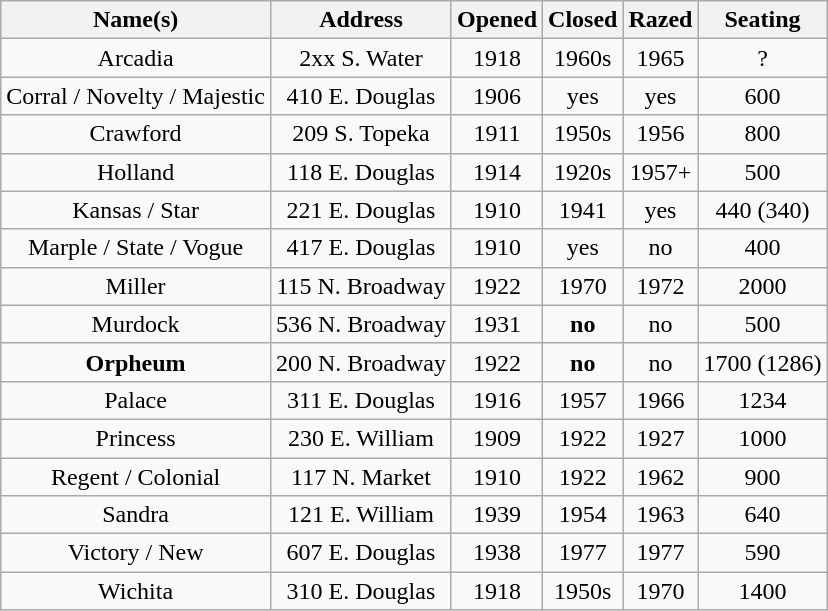<table class="wikitable sortable" style="text-align: center;">
<tr>
<th>Name(s)</th>
<th>Address</th>
<th>Opened</th>
<th>Closed</th>
<th>Razed</th>
<th>Seating</th>
</tr>
<tr>
<td>Arcadia</td>
<td>2xx S. Water</td>
<td>1918</td>
<td>1960s</td>
<td>1965</td>
<td>?</td>
</tr>
<tr>
<td>Corral / Novelty / Majestic</td>
<td>410 E. Douglas</td>
<td>1906</td>
<td>yes</td>
<td>yes</td>
<td>600</td>
</tr>
<tr>
<td>Crawford</td>
<td>209 S. Topeka</td>
<td>1911</td>
<td>1950s</td>
<td>1956</td>
<td>800</td>
</tr>
<tr>
<td>Holland</td>
<td>118 E. Douglas</td>
<td>1914</td>
<td>1920s</td>
<td>1957+</td>
<td>500</td>
</tr>
<tr>
<td>Kansas / Star</td>
<td>221 E. Douglas</td>
<td>1910</td>
<td>1941</td>
<td>yes</td>
<td>440 (340)</td>
</tr>
<tr>
<td>Marple / State / Vogue</td>
<td>417 E. Douglas</td>
<td>1910</td>
<td>yes</td>
<td>no</td>
<td>400</td>
</tr>
<tr>
<td>Miller</td>
<td>115 N. Broadway</td>
<td>1922</td>
<td>1970</td>
<td>1972</td>
<td>2000</td>
</tr>
<tr>
<td>Murdock</td>
<td>536 N. Broadway</td>
<td>1931</td>
<td><strong>no</strong></td>
<td>no</td>
<td>500</td>
</tr>
<tr>
<td><strong>Orpheum</strong></td>
<td>200 N. Broadway</td>
<td>1922</td>
<td><strong>no</strong></td>
<td>no</td>
<td>1700 (1286)</td>
</tr>
<tr>
<td>Palace</td>
<td>311 E. Douglas</td>
<td>1916</td>
<td>1957</td>
<td>1966</td>
<td>1234</td>
</tr>
<tr>
<td>Princess</td>
<td>230 E. William</td>
<td>1909</td>
<td>1922</td>
<td>1927</td>
<td>1000</td>
</tr>
<tr>
<td>Regent / Colonial</td>
<td>117 N. Market</td>
<td>1910</td>
<td>1922</td>
<td>1962</td>
<td>900</td>
</tr>
<tr>
<td>Sandra</td>
<td>121 E. William</td>
<td>1939</td>
<td>1954</td>
<td>1963</td>
<td>640</td>
</tr>
<tr>
<td>Victory / New</td>
<td>607 E. Douglas</td>
<td>1938</td>
<td>1977</td>
<td>1977</td>
<td>590</td>
</tr>
<tr>
<td>Wichita</td>
<td>310 E. Douglas</td>
<td>1918</td>
<td>1950s</td>
<td>1970</td>
<td>1400</td>
</tr>
</table>
